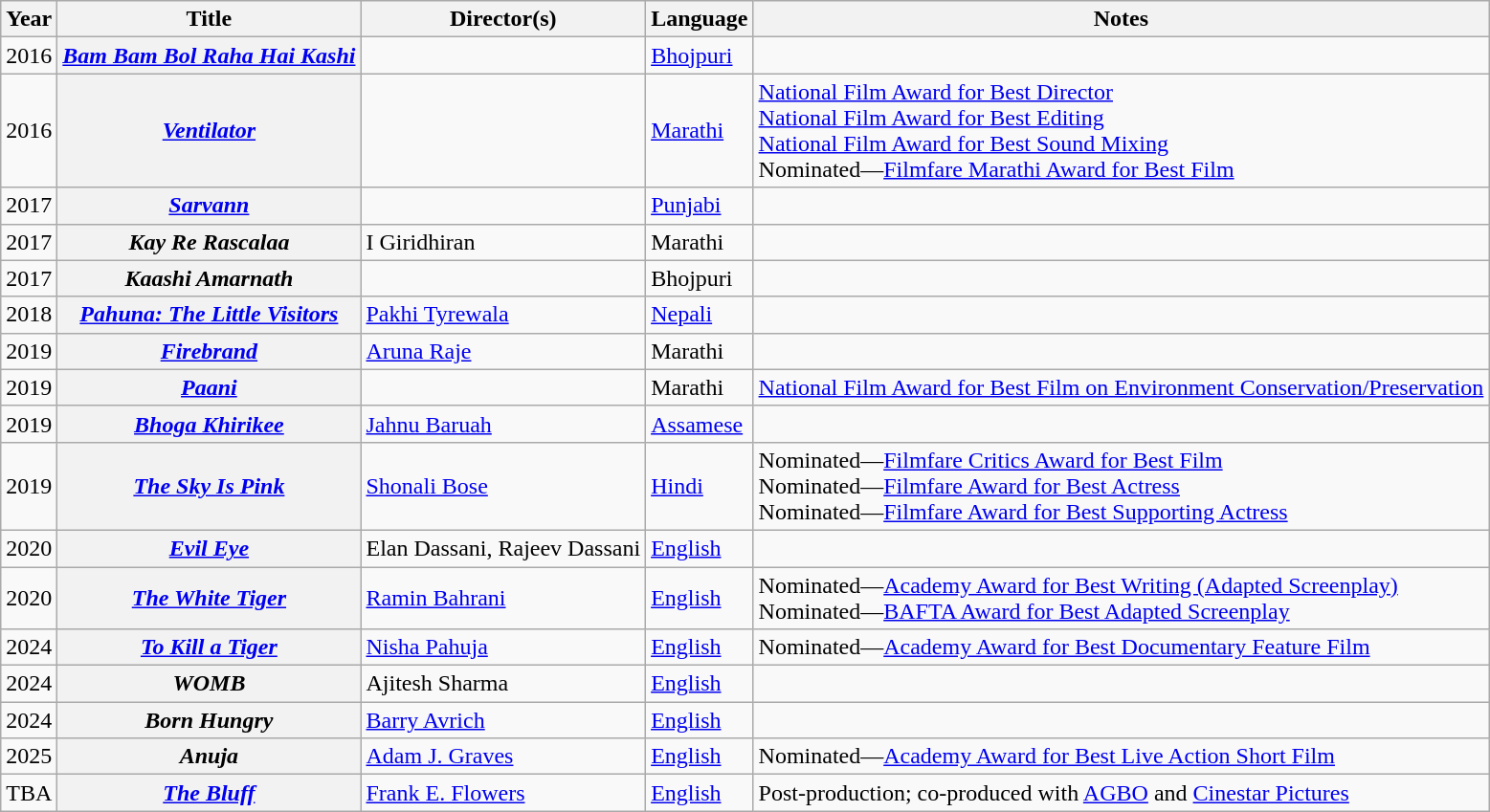<table class="wikitable plainrowheaders sortable" style="margin-right: 0;">
<tr>
<th scope="col">Year</th>
<th scope="col">Title</th>
<th scope="col">Director(s)</th>
<th scope="col">Language</th>
<th scope="col">Notes</th>
</tr>
<tr>
<td>2016</td>
<th scope="row"><em><a href='#'>Bam Bam Bol Raha Hai Kashi</a></em></th>
<td></td>
<td><a href='#'>Bhojpuri</a></td>
<td></td>
</tr>
<tr>
<td>2016</td>
<th scope="row"><em><a href='#'>Ventilator</a></em></th>
<td></td>
<td><a href='#'>Marathi</a></td>
<td><a href='#'>National Film Award for Best Director</a><br> <a href='#'>National Film Award for Best Editing</a><br> <a href='#'>National Film Award for Best Sound Mixing</a><br> Nominated—<a href='#'>Filmfare Marathi Award for Best Film</a></td>
</tr>
<tr>
<td>2017</td>
<th scope="row"><em><a href='#'>Sarvann</a></em></th>
<td></td>
<td><a href='#'>Punjabi</a></td>
<td></td>
</tr>
<tr>
<td>2017</td>
<th scope="row"><em>Kay Re Rascalaa</em></th>
<td>I Giridhiran</td>
<td>Marathi</td>
<td></td>
</tr>
<tr>
<td>2017</td>
<th scope="row"><em>Kaashi Amarnath</em></th>
<td></td>
<td>Bhojpuri</td>
<td></td>
</tr>
<tr>
<td>2018</td>
<th scope="row"><em><a href='#'>Pahuna: The Little Visitors</a></em></th>
<td><a href='#'>Pakhi Tyrewala</a></td>
<td><a href='#'>Nepali</a></td>
<td></td>
</tr>
<tr>
<td>2019</td>
<th scope="row"><em><a href='#'>Firebrand</a></em></th>
<td><a href='#'>Aruna Raje</a></td>
<td>Marathi</td>
<td></td>
</tr>
<tr>
<td>2019</td>
<th scope="row"><em><a href='#'>Paani</a></em></th>
<td></td>
<td>Marathi</td>
<td><a href='#'>National Film Award for Best Film on Environment Conservation/Preservation</a></td>
</tr>
<tr>
<td>2019</td>
<th scope="row"><em><a href='#'>Bhoga Khirikee</a></em></th>
<td><a href='#'>Jahnu Baruah</a></td>
<td><a href='#'>Assamese</a></td>
<td></td>
</tr>
<tr>
<td>2019</td>
<th scope="row"><em><a href='#'>The Sky Is Pink</a></em></th>
<td><a href='#'>Shonali Bose</a></td>
<td><a href='#'>Hindi</a></td>
<td>Nominated—<a href='#'>Filmfare Critics Award for Best Film</a><br> Nominated—<a href='#'>Filmfare Award for Best Actress</a> <br> Nominated—<a href='#'>Filmfare Award for Best Supporting Actress</a></td>
</tr>
<tr>
<td>2020</td>
<th scope="row"><em><a href='#'>Evil Eye</a></em></th>
<td>Elan Dassani, Rajeev Dassani</td>
<td><a href='#'>English</a></td>
<td></td>
</tr>
<tr>
<td>2020</td>
<th scope="row"><em><a href='#'>The White Tiger</a></em></th>
<td><a href='#'>Ramin Bahrani</a></td>
<td><a href='#'>English</a></td>
<td>Nominated—<a href='#'>Academy Award for Best Writing (Adapted Screenplay) </a><br> Nominated—<a href='#'>BAFTA Award for Best Adapted Screenplay</a></td>
</tr>
<tr>
<td>2024</td>
<th scope="row"><em><a href='#'>To Kill a Tiger</a></em></th>
<td><a href='#'>Nisha Pahuja</a></td>
<td><a href='#'>English</a></td>
<td>Nominated—<a href='#'>Academy Award for Best Documentary Feature Film </a></td>
</tr>
<tr>
<td>2024</td>
<th scope="row"><em>WOMB</em></th>
<td>Ajitesh Sharma</td>
<td><a href='#'>English</a></td>
<td></td>
</tr>
<tr>
<td>2024</td>
<th scope="row"><em>Born Hungry</em></th>
<td><a href='#'>Barry Avrich</a></td>
<td><a href='#'>English</a></td>
<td></td>
</tr>
<tr>
<td>2025</td>
<th scope="row"><em>Anuja</em></th>
<td><a href='#'>Adam J. Graves</a></td>
<td><a href='#'>English</a></td>
<td>Nominated—<a href='#'>Academy Award for Best Live Action Short Film </a></td>
</tr>
<tr>
<td>TBA</td>
<th scope="row"><em><a href='#'>The Bluff</a></em></th>
<td><a href='#'>Frank E. Flowers</a></td>
<td><a href='#'>English</a></td>
<td>Post-production; co-produced with <a href='#'>AGBO</a> and <a href='#'>Cinestar Pictures</a></td>
</tr>
</table>
